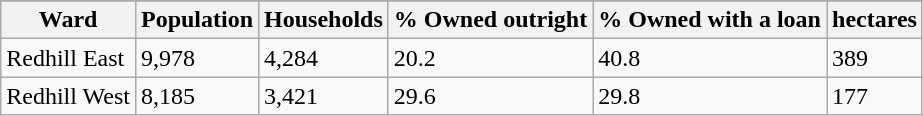<table class="wikitable">
<tr>
</tr>
<tr>
<th>Ward</th>
<th>Population</th>
<th>Households</th>
<th>% Owned outright</th>
<th>% Owned with a loan</th>
<th>hectares</th>
</tr>
<tr>
<td>Redhill East</td>
<td>9,978</td>
<td>4,284</td>
<td>20.2</td>
<td>40.8</td>
<td>389</td>
</tr>
<tr>
<td>Redhill West</td>
<td>8,185</td>
<td>3,421</td>
<td>29.6</td>
<td>29.8</td>
<td>177</td>
</tr>
</table>
